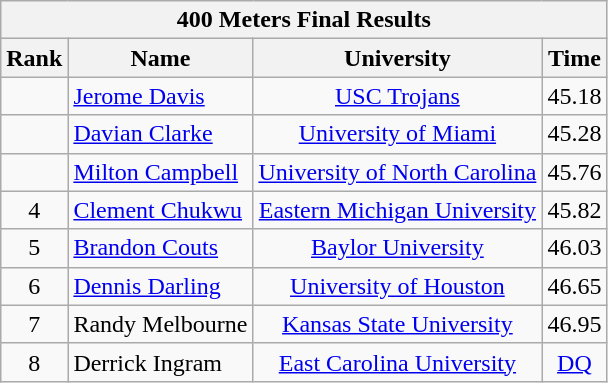<table class="wikitable sortable" style="text-align:center">
<tr>
<th colspan="4">400 Meters Final Results</th>
</tr>
<tr>
<th>Rank</th>
<th>Name</th>
<th>University</th>
<th>Time</th>
</tr>
<tr>
<td></td>
<td align=left><a href='#'>Jerome Davis</a></td>
<td><a href='#'>USC Trojans</a></td>
<td>45.18</td>
</tr>
<tr>
<td></td>
<td align=left><a href='#'>Davian Clarke</a></td>
<td><a href='#'>University of Miami</a></td>
<td>45.28</td>
</tr>
<tr>
<td></td>
<td align=left><a href='#'>Milton Campbell</a></td>
<td><a href='#'>University of North Carolina</a></td>
<td>45.76</td>
</tr>
<tr>
<td>4</td>
<td align=left><a href='#'>Clement Chukwu</a></td>
<td><a href='#'>Eastern Michigan University</a></td>
<td>45.82</td>
</tr>
<tr>
<td>5</td>
<td align=left><a href='#'>Brandon Couts</a></td>
<td><a href='#'>Baylor University</a></td>
<td>46.03</td>
</tr>
<tr>
<td>6</td>
<td align=left><a href='#'>Dennis Darling</a></td>
<td><a href='#'>University of Houston</a></td>
<td>46.65</td>
</tr>
<tr>
<td>7</td>
<td align=left>Randy Melbourne</td>
<td><a href='#'>Kansas State University</a></td>
<td>46.95</td>
</tr>
<tr>
<td>8</td>
<td align=left>Derrick Ingram</td>
<td><a href='#'>East Carolina University</a></td>
<td><a href='#'>DQ</a></td>
</tr>
</table>
